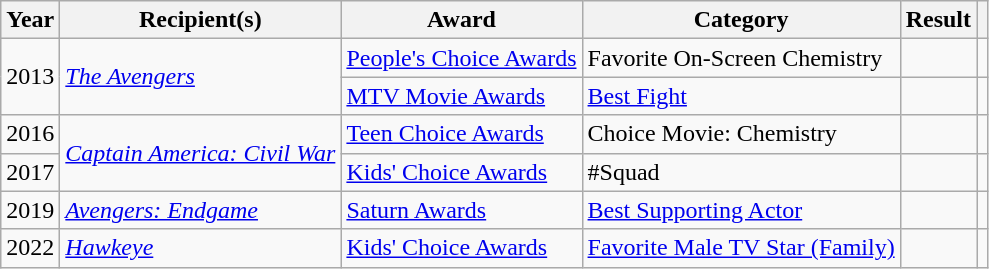<table class="wikitable sortable">
<tr>
<th>Year</th>
<th>Recipient(s)</th>
<th>Award</th>
<th>Category</th>
<th>Result</th>
<th scope="col" class="unsortable"></th>
</tr>
<tr>
<td rowspan="2">2013</td>
<td rowspan="2"><em><a href='#'>The Avengers</a></em></td>
<td><a href='#'>People's Choice Awards</a></td>
<td>Favorite On-Screen Chemistry </td>
<td></td>
<td style="text-align: center;"></td>
</tr>
<tr>
<td><a href='#'>MTV Movie Awards</a></td>
<td><a href='#'>Best Fight</a> </td>
<td></td>
<td style="text-align: center;"></td>
</tr>
<tr>
<td>2016</td>
<td rowspan="2"><em><a href='#'>Captain America: Civil War</a></em></td>
<td><a href='#'>Teen Choice Awards</a></td>
<td>Choice Movie: Chemistry </td>
<td></td>
<td style="text-align: center;"></td>
</tr>
<tr>
<td>2017</td>
<td><a href='#'>Kids' Choice Awards</a></td>
<td>#Squad </td>
<td></td>
<td style="text-align: center;"></td>
</tr>
<tr>
<td>2019</td>
<td><em><a href='#'>Avengers: Endgame</a></em></td>
<td><a href='#'>Saturn Awards</a></td>
<td><a href='#'>Best Supporting Actor</a></td>
<td></td>
<td style="text-align: center;"></td>
</tr>
<tr>
<td>2022</td>
<td><em><a href='#'>Hawkeye</a></em></td>
<td><a href='#'>Kids' Choice Awards</a></td>
<td><a href='#'>Favorite Male TV Star (Family)</a></td>
<td></td>
<td style="text-align: center;"></td>
</tr>
</table>
